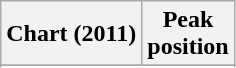<table class="wikitable sortable plainrowheaders" style="text-align:center">
<tr>
<th scope="col">Chart (2011)</th>
<th scope="col">Peak<br>position</th>
</tr>
<tr>
</tr>
<tr>
</tr>
<tr>
</tr>
</table>
